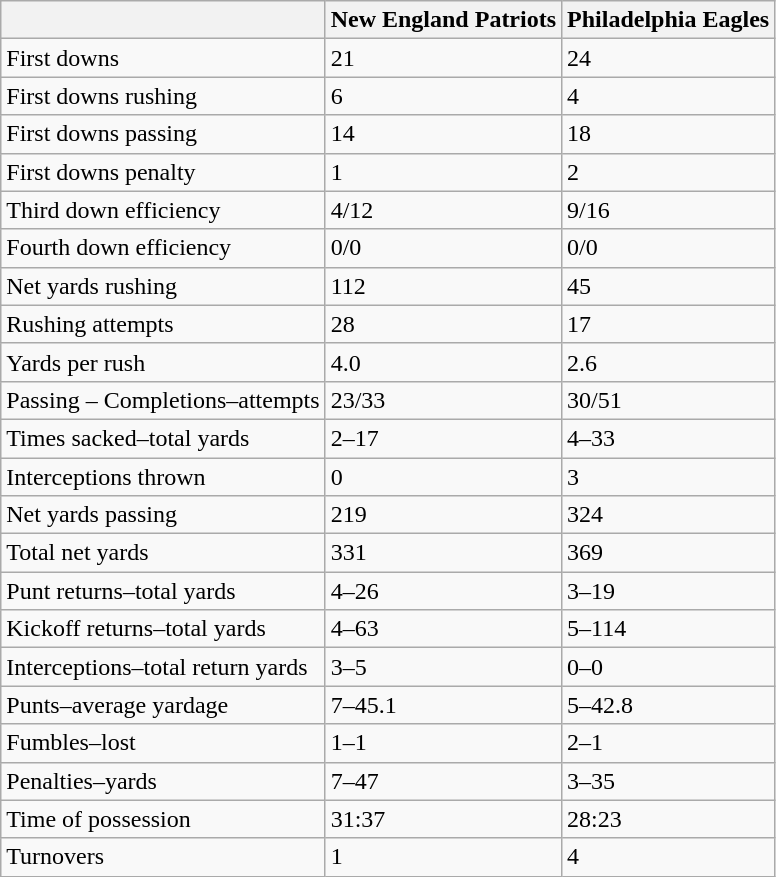<table class="wikitable">
<tr>
<th></th>
<th><strong>New England Patriots</strong></th>
<th><strong>Philadelphia Eagles</strong></th>
</tr>
<tr>
<td>First downs</td>
<td>21</td>
<td>24</td>
</tr>
<tr>
<td>First downs rushing</td>
<td>6</td>
<td>4</td>
</tr>
<tr>
<td>First downs passing</td>
<td>14</td>
<td>18</td>
</tr>
<tr>
<td>First downs penalty</td>
<td>1</td>
<td>2</td>
</tr>
<tr>
<td>Third down efficiency</td>
<td>4/12</td>
<td>9/16</td>
</tr>
<tr>
<td>Fourth down efficiency</td>
<td>0/0</td>
<td>0/0</td>
</tr>
<tr>
<td>Net yards rushing</td>
<td>112</td>
<td>45</td>
</tr>
<tr>
<td>Rushing attempts</td>
<td>28</td>
<td>17</td>
</tr>
<tr>
<td>Yards per rush</td>
<td>4.0</td>
<td>2.6</td>
</tr>
<tr>
<td>Passing – Completions–attempts</td>
<td>23/33</td>
<td>30/51</td>
</tr>
<tr>
<td>Times sacked–total yards</td>
<td>2–17</td>
<td>4–33</td>
</tr>
<tr>
<td>Interceptions thrown</td>
<td>0</td>
<td>3</td>
</tr>
<tr>
<td>Net yards passing</td>
<td>219</td>
<td>324</td>
</tr>
<tr>
<td>Total net yards</td>
<td>331</td>
<td>369</td>
</tr>
<tr>
<td>Punt returns–total yards</td>
<td>4–26</td>
<td>3–19</td>
</tr>
<tr>
<td>Kickoff returns–total yards</td>
<td>4–63</td>
<td>5–114</td>
</tr>
<tr>
<td>Interceptions–total return yards</td>
<td>3–5</td>
<td>0–0</td>
</tr>
<tr>
<td>Punts–average yardage</td>
<td>7–45.1</td>
<td>5–42.8</td>
</tr>
<tr>
<td>Fumbles–lost</td>
<td>1–1</td>
<td>2–1</td>
</tr>
<tr>
<td>Penalties–yards</td>
<td>7–47</td>
<td>3–35</td>
</tr>
<tr>
<td>Time of possession</td>
<td>31:37</td>
<td>28:23</td>
</tr>
<tr>
<td>Turnovers</td>
<td>1</td>
<td>4</td>
</tr>
</table>
